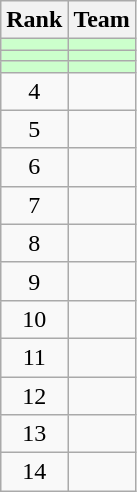<table class=wikitable style="text-align:center;">
<tr>
<th>Rank</th>
<th>Team</th>
</tr>
<tr bgcolor=#ccffcc>
<td></td>
<td align=left></td>
</tr>
<tr bgcolor=#ccffcc>
<td></td>
<td align=left></td>
</tr>
<tr bgcolor=#ccffcc>
<td></td>
<td align=left></td>
</tr>
<tr>
<td>4</td>
<td align=left></td>
</tr>
<tr>
<td>5</td>
<td align=left></td>
</tr>
<tr>
<td>6</td>
<td align=left></td>
</tr>
<tr>
<td>7</td>
<td align=left></td>
</tr>
<tr>
<td>8</td>
<td align=left></td>
</tr>
<tr>
<td>9</td>
<td align=left></td>
</tr>
<tr>
<td>10</td>
<td align=left></td>
</tr>
<tr>
<td>11</td>
<td align=left></td>
</tr>
<tr>
<td>12</td>
<td align=left></td>
</tr>
<tr>
<td>13</td>
<td align=left></td>
</tr>
<tr>
<td>14</td>
<td align=left></td>
</tr>
</table>
